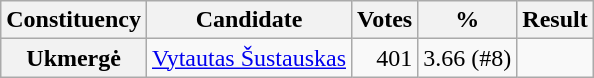<table class=wikitable style="text-align: right;">
<tr>
<th>Constituency</th>
<th>Candidate</th>
<th>Votes</th>
<th>%</th>
<th>Result</th>
</tr>
<tr>
<th align=center><strong>Ukmergė</strong></th>
<td align=center><a href='#'>Vytautas Šustauskas</a></td>
<td>401</td>
<td>3.66 (#8)</td>
<td></td>
</tr>
</table>
